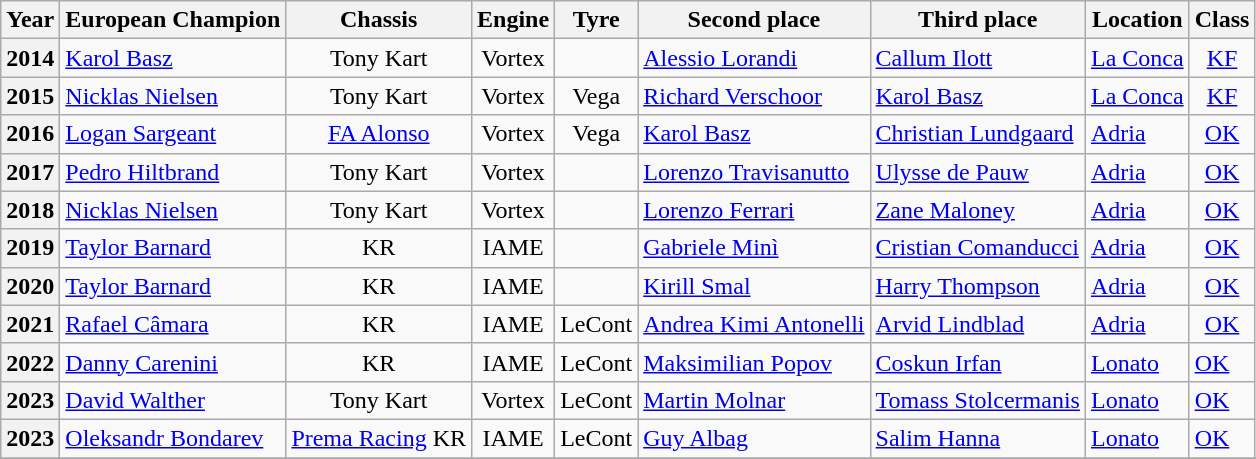<table class="wikitable">
<tr>
<th>Year</th>
<th>European Champion</th>
<th>Chassis</th>
<th>Engine</th>
<th>Tyre</th>
<th>Second place</th>
<th>Third place</th>
<th>Location</th>
<th>Class</th>
</tr>
<tr>
<th>2014</th>
<td> <a href='#'>Karol Basz</a></td>
<td style="text-align:center;">Tony Kart</td>
<td style="text-align:center;">Vortex</td>
<td style="text-align:center;"></td>
<td> <a href='#'>Alessio Lorandi</a></td>
<td> <a href='#'>Callum Ilott</a></td>
<td> <a href='#'>La Conca</a></td>
<td style="text-align:center;"><a href='#'>KF</a></td>
</tr>
<tr>
<th>2015</th>
<td> <a href='#'>Nicklas Nielsen</a></td>
<td style="text-align:center;">Tony Kart</td>
<td style="text-align:center;">Vortex</td>
<td style="text-align:center;">Vega</td>
<td> <a href='#'>Richard Verschoor</a></td>
<td> <a href='#'>Karol Basz</a></td>
<td> <a href='#'>La Conca</a></td>
<td style="text-align:center;"><a href='#'>KF</a></td>
</tr>
<tr>
<th>2016</th>
<td> <a href='#'>Logan Sargeant</a></td>
<td style="text-align:center;"><a href='#'>FA Alonso</a></td>
<td style="text-align:center;">Vortex</td>
<td style="text-align:center;">Vega</td>
<td> <a href='#'>Karol Basz</a></td>
<td> <a href='#'>Christian Lundgaard</a></td>
<td> <a href='#'>Adria</a></td>
<td style="text-align:center;"><a href='#'>OK</a></td>
</tr>
<tr>
<th>2017</th>
<td> <a href='#'>Pedro Hiltbrand</a></td>
<td style="text-align:center;">Tony Kart</td>
<td style="text-align:center;">Vortex</td>
<td style="text-align:center;"></td>
<td> <a href='#'>Lorenzo Travisanutto</a></td>
<td> <a href='#'>Ulysse de Pauw</a></td>
<td> <a href='#'>Adria</a></td>
<td style="text-align:center;"><a href='#'>OK</a></td>
</tr>
<tr>
<th>2018</th>
<td> <a href='#'>Nicklas Nielsen</a></td>
<td style="text-align:center;">Tony Kart</td>
<td style="text-align:center;">Vortex</td>
<td style="text-align:center;"></td>
<td> <a href='#'>Lorenzo Ferrari</a></td>
<td> <a href='#'>Zane Maloney</a></td>
<td> <a href='#'>Adria</a></td>
<td style="text-align:center;"><a href='#'>OK</a></td>
</tr>
<tr>
<th>2019</th>
<td> <a href='#'>Taylor Barnard</a></td>
<td style="text-align:center;">KR</td>
<td style="text-align:center;">IAME</td>
<td style="text-align:center;"></td>
<td> <a href='#'>Gabriele Minì</a></td>
<td> <a href='#'>Cristian Comanducci</a></td>
<td> <a href='#'>Adria</a></td>
<td style="text-align:center;"><a href='#'>OK</a></td>
</tr>
<tr>
<th>2020</th>
<td> <a href='#'>Taylor Barnard</a></td>
<td style="text-align:center;">KR</td>
<td style="text-align:center;">IAME</td>
<td style="text-align:center;"></td>
<td> <a href='#'>Kirill Smal</a></td>
<td> <a href='#'>Harry Thompson</a></td>
<td> <a href='#'>Adria</a></td>
<td style="text-align:center;"><a href='#'>OK</a></td>
</tr>
<tr>
<th>2021</th>
<td> <a href='#'>Rafael Câmara</a></td>
<td style="text-align:center;">KR</td>
<td style="text-align:center;">IAME</td>
<td style="text-align:center;">LeCont</td>
<td> <a href='#'>Andrea Kimi Antonelli</a></td>
<td> <a href='#'>Arvid Lindblad</a></td>
<td> <a href='#'>Adria</a></td>
<td style="text-align:center;"><a href='#'>OK</a></td>
</tr>
<tr>
<th>2022</th>
<td> <a href='#'>Danny Carenini</a></td>
<td style="text-align:center;">KR</td>
<td style="text-align:center;">IAME</td>
<td style="text-align:center;">LeCont</td>
<td> <a href='#'>Maksimilian Popov</a></td>
<td> <a href='#'>Coskun Irfan</a></td>
<td> <a href='#'>Lonato</a></td>
<td><a href='#'>OK</a></td>
</tr>
<tr>
<th>2023</th>
<td> <a href='#'>David Walther</a></td>
<td style="text-align:center;">Tony Kart</td>
<td style="text-align:center;">Vortex</td>
<td style="text-align:center;">LeCont</td>
<td> <a href='#'>Martin Molnar</a></td>
<td> <a href='#'>Tomass Stolcermanis</a></td>
<td> <a href='#'>Lonato</a></td>
<td><a href='#'>OK</a></td>
</tr>
<tr>
<th>2023</th>
<td> <a href='#'>Oleksandr Bondarev</a></td>
<td style="text-align:center;"><a href='#'>Prema Racing</a> KR</td>
<td style="text-align:center;">IAME</td>
<td style="text-align:center;">LeCont</td>
<td> <a href='#'>Guy Albag</a></td>
<td> <a href='#'>Salim Hanna</a></td>
<td> <a href='#'>Lonato</a></td>
<td><a href='#'>OK</a></td>
</tr>
<tr>
</tr>
</table>
